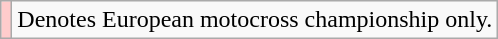<table class="wikitable" style="font-size:100%;">
<tr>
<th scope="row" style="background:#fcc;"></th>
<td>Denotes European motocross championship only.</td>
</tr>
</table>
